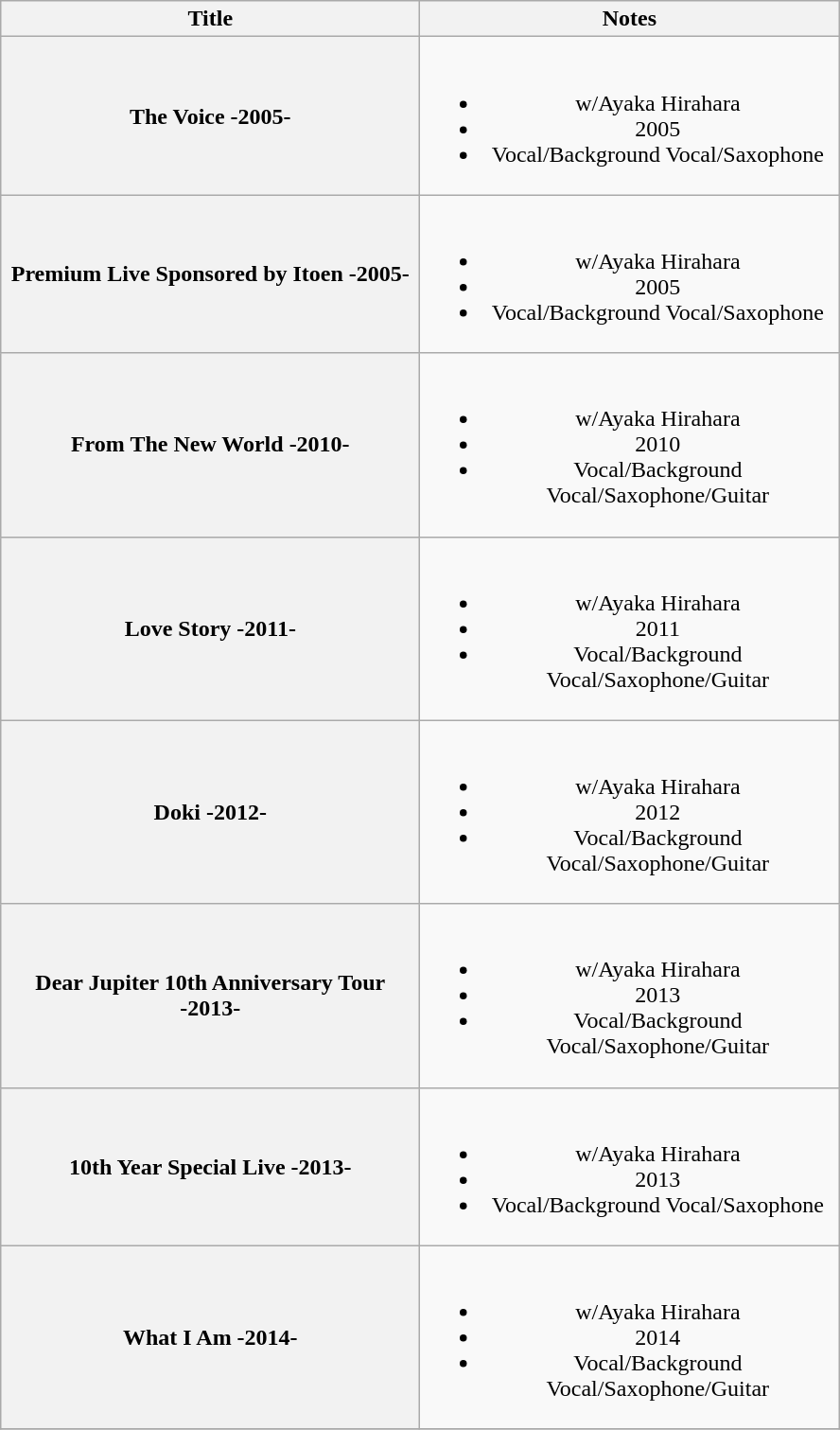<table class="wikitable plainrowheaders" style="text-align:center;">
<tr>
<th scope="col" style="width:18em;">Title</th>
<th scope="col" style="width:18em;">Notes</th>
</tr>
<tr>
<th scope="row">The Voice -2005-</th>
<td><br><ul><li>w/Ayaka Hirahara</li><li>2005</li><li>Vocal/Background Vocal/Saxophone</li></ul></td>
</tr>
<tr>
<th scope="row">Premium Live Sponsored by Itoen -2005-</th>
<td><br><ul><li>w/Ayaka Hirahara</li><li>2005</li><li>Vocal/Background Vocal/Saxophone</li></ul></td>
</tr>
<tr>
<th scope="row">From The New World -2010-</th>
<td><br><ul><li>w/Ayaka Hirahara</li><li>2010</li><li>Vocal/Background Vocal/Saxophone/Guitar</li></ul></td>
</tr>
<tr>
<th scope="row">Love Story -2011-</th>
<td><br><ul><li>w/Ayaka Hirahara</li><li>2011</li><li>Vocal/Background Vocal/Saxophone/Guitar</li></ul></td>
</tr>
<tr>
<th scope="row">Doki -2012-</th>
<td><br><ul><li>w/Ayaka Hirahara</li><li>2012</li><li>Vocal/Background Vocal/Saxophone/Guitar</li></ul></td>
</tr>
<tr>
<th scope="row">Dear Jupiter 10th Anniversary Tour -2013-</th>
<td><br><ul><li>w/Ayaka Hirahara</li><li>2013</li><li>Vocal/Background Vocal/Saxophone/Guitar</li></ul></td>
</tr>
<tr>
<th scope="row">10th Year Special Live -2013-</th>
<td><br><ul><li>w/Ayaka Hirahara</li><li>2013</li><li>Vocal/Background Vocal/Saxophone</li></ul></td>
</tr>
<tr>
<th scope="row">What I Am -2014-</th>
<td><br><ul><li>w/Ayaka Hirahara</li><li>2014</li><li>Vocal/Background Vocal/Saxophone/Guitar</li></ul></td>
</tr>
<tr>
</tr>
</table>
